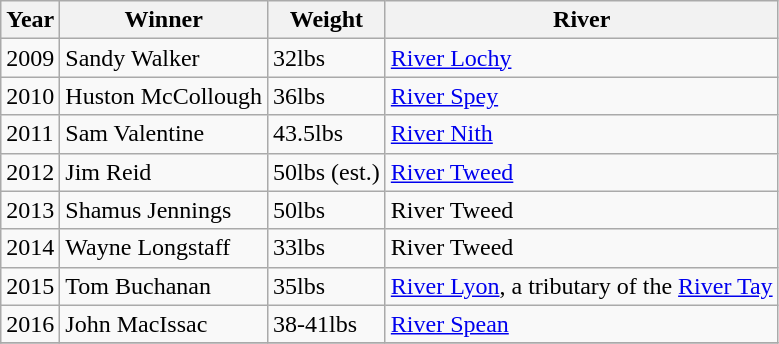<table class="wikitable sortable">
<tr>
<th>Year</th>
<th>Winner</th>
<th>Weight</th>
<th>River</th>
</tr>
<tr>
<td>2009</td>
<td>Sandy Walker</td>
<td>32lbs</td>
<td><a href='#'>River Lochy</a></td>
</tr>
<tr>
<td>2010</td>
<td>Huston McCollough</td>
<td>36lbs</td>
<td><a href='#'>River Spey</a></td>
</tr>
<tr>
<td>2011</td>
<td>Sam Valentine</td>
<td>43.5lbs</td>
<td><a href='#'>River Nith</a></td>
</tr>
<tr>
<td>2012</td>
<td>Jim Reid</td>
<td>50lbs (est.)</td>
<td><a href='#'>River Tweed</a></td>
</tr>
<tr>
<td>2013</td>
<td>Shamus Jennings</td>
<td>50lbs</td>
<td>River Tweed</td>
</tr>
<tr>
<td>2014</td>
<td>Wayne Longstaff</td>
<td>33lbs</td>
<td>River Tweed</td>
</tr>
<tr>
<td>2015</td>
<td>Tom Buchanan</td>
<td>35lbs</td>
<td><a href='#'>River Lyon</a>, a tributary of the <a href='#'>River Tay</a></td>
</tr>
<tr>
<td>2016</td>
<td>John MacIssac</td>
<td>38-41lbs</td>
<td><a href='#'>River Spean</a></td>
</tr>
<tr>
</tr>
</table>
